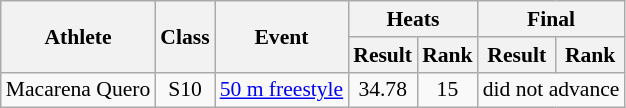<table class=wikitable style="font-size:90%">
<tr>
<th rowspan="2">Athlete</th>
<th rowspan="2">Class</th>
<th rowspan="2">Event</th>
<th colspan="2">Heats</th>
<th colspan="2">Final</th>
</tr>
<tr>
<th>Result</th>
<th>Rank</th>
<th>Result</th>
<th>Rank</th>
</tr>
<tr>
<td>Macarena Quero</td>
<td align="center">S10</td>
<td><a href='#'>50 m freestyle</a></td>
<td align="center">34.78</td>
<td align="center">15</td>
<td align="center" colspan="2">did not advance</td>
</tr>
</table>
